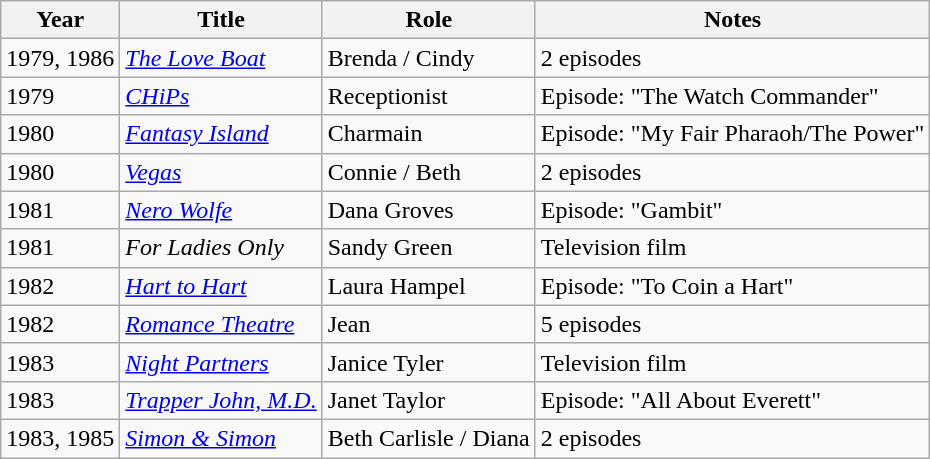<table class="wikitable sortable">
<tr>
<th>Year</th>
<th>Title</th>
<th>Role</th>
<th>Notes</th>
</tr>
<tr>
<td>1979, 1986</td>
<td><em><a href='#'>The Love Boat</a></em></td>
<td>Brenda / Cindy</td>
<td>2 episodes</td>
</tr>
<tr>
<td>1979</td>
<td><em><a href='#'>CHiPs</a></em></td>
<td>Receptionist</td>
<td>Episode: "The Watch Commander"</td>
</tr>
<tr>
<td>1980</td>
<td><em><a href='#'>Fantasy Island</a></em></td>
<td>Charmain</td>
<td>Episode: "My Fair Pharaoh/The Power"</td>
</tr>
<tr>
<td>1980</td>
<td><a href='#'><em>Vegas</em></a></td>
<td>Connie / Beth</td>
<td>2 episodes</td>
</tr>
<tr>
<td>1981</td>
<td><a href='#'><em>Nero Wolfe</em></a></td>
<td>Dana Groves</td>
<td>Episode: "Gambit"</td>
</tr>
<tr>
<td>1981</td>
<td><em>For Ladies Only</em></td>
<td>Sandy Green</td>
<td>Television film</td>
</tr>
<tr>
<td>1982</td>
<td><em><a href='#'>Hart to Hart</a></em></td>
<td>Laura Hampel</td>
<td>Episode: "To Coin a Hart"</td>
</tr>
<tr>
<td>1982</td>
<td><em><a href='#'>Romance Theatre</a></em></td>
<td>Jean</td>
<td>5 episodes</td>
</tr>
<tr>
<td>1983</td>
<td><em><a href='#'>Night Partners</a></em></td>
<td>Janice Tyler</td>
<td>Television film</td>
</tr>
<tr>
<td>1983</td>
<td><em><a href='#'>Trapper John, M.D.</a></em></td>
<td>Janet Taylor</td>
<td>Episode: "All About Everett"</td>
</tr>
<tr>
<td>1983, 1985</td>
<td><em><a href='#'>Simon & Simon</a></em></td>
<td>Beth Carlisle / Diana</td>
<td>2 episodes</td>
</tr>
</table>
